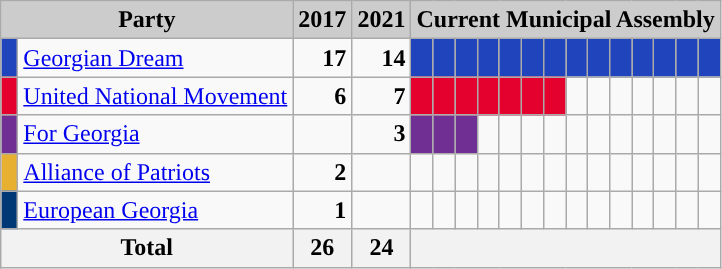<table class="wikitable">
<tr>
<th style="background:#ccc" colspan="2">Party</th>
<th style="background:#ccc">2017</th>
<th style="background:#ccc">2021</th>
<th style="background:#ccc" colspan="45">Current Municipal Assembly</th>
</tr>
<tr>
<td style="background-color: #2044bc"> </td>
<td><a href='#'>Georgian Dream</a></td>
<td style="text-align: right"><strong>17</strong></td>
<td style="text-align: right"><strong>14</strong></td>
<td style="background-color: #2044bc"></td>
<td style="background-color: #2044bc"> </td>
<td style="background-color: #2044bc"> </td>
<td style="background-color: #2044bc"> </td>
<td style="background-color: #2044bc"> </td>
<td style="background-color: #2044bc"> </td>
<td style="background-color: #2044bc"> </td>
<td style="background-color: #2044bc"> </td>
<td style="background-color: #2044bc"> </td>
<td style="background-color: #2044bc"> </td>
<td style="background-color: #2044bc"> </td>
<td style="background-color: #2044bc"> </td>
<td style="background-color: #2044bc"> </td>
<td style="background-color: #2044bc"> </td>
</tr>
<tr>
<td style="background-color: #e4012e"> </td>
<td><a href='#'>United National Movement</a></td>
<td style="text-align: right"><strong>6</strong></td>
<td style="text-align: right"><strong>7</strong></td>
<td style="background-color: #e4012e"> </td>
<td style="background-color: #e4012e"> </td>
<td style="background-color: #e4012e"> </td>
<td style="background-color: #e4012e"> </td>
<td style="background-color: #e4012e"> </td>
<td style="background-color: #e4012e"> </td>
<td style="background-color: #e4012e"> </td>
<td></td>
<td></td>
<td></td>
<td></td>
<td></td>
<td></td>
<td></td>
</tr>
<tr>
<td style="background-color: #702F92"> </td>
<td><a href='#'>For Georgia</a></td>
<td></td>
<td style="text-align: right"><strong>3</strong></td>
<td style="background-color: #702f92"> </td>
<td style="background-color: #702f92"> </td>
<td style="background-color: #702f92"> </td>
<td></td>
<td></td>
<td></td>
<td></td>
<td></td>
<td></td>
<td></td>
<td></td>
<td></td>
<td></td>
<td></td>
</tr>
<tr>
<td style="background-color: #e7b031"> </td>
<td><a href='#'>Alliance of Patriots</a></td>
<td style="text-align: right"><strong>2</strong></td>
<td></td>
<td></td>
<td></td>
<td></td>
<td></td>
<td></td>
<td></td>
<td></td>
<td></td>
<td></td>
<td></td>
<td></td>
<td></td>
<td></td>
<td></td>
</tr>
<tr>
<td style="background-color: #003876"> </td>
<td><a href='#'>European Georgia</a></td>
<td style="text-align: right"><strong>1</strong></td>
<td></td>
<td></td>
<td></td>
<td></td>
<td></td>
<td></td>
<td></td>
<td></td>
<td></td>
<td></td>
<td></td>
<td></td>
<td></td>
<td></td>
<td></td>
</tr>
<tr>
<th colspan=2>Total</th>
<th align=right>26</th>
<th align=right>24</th>
<th colspan=45> </th>
</tr>
</table>
